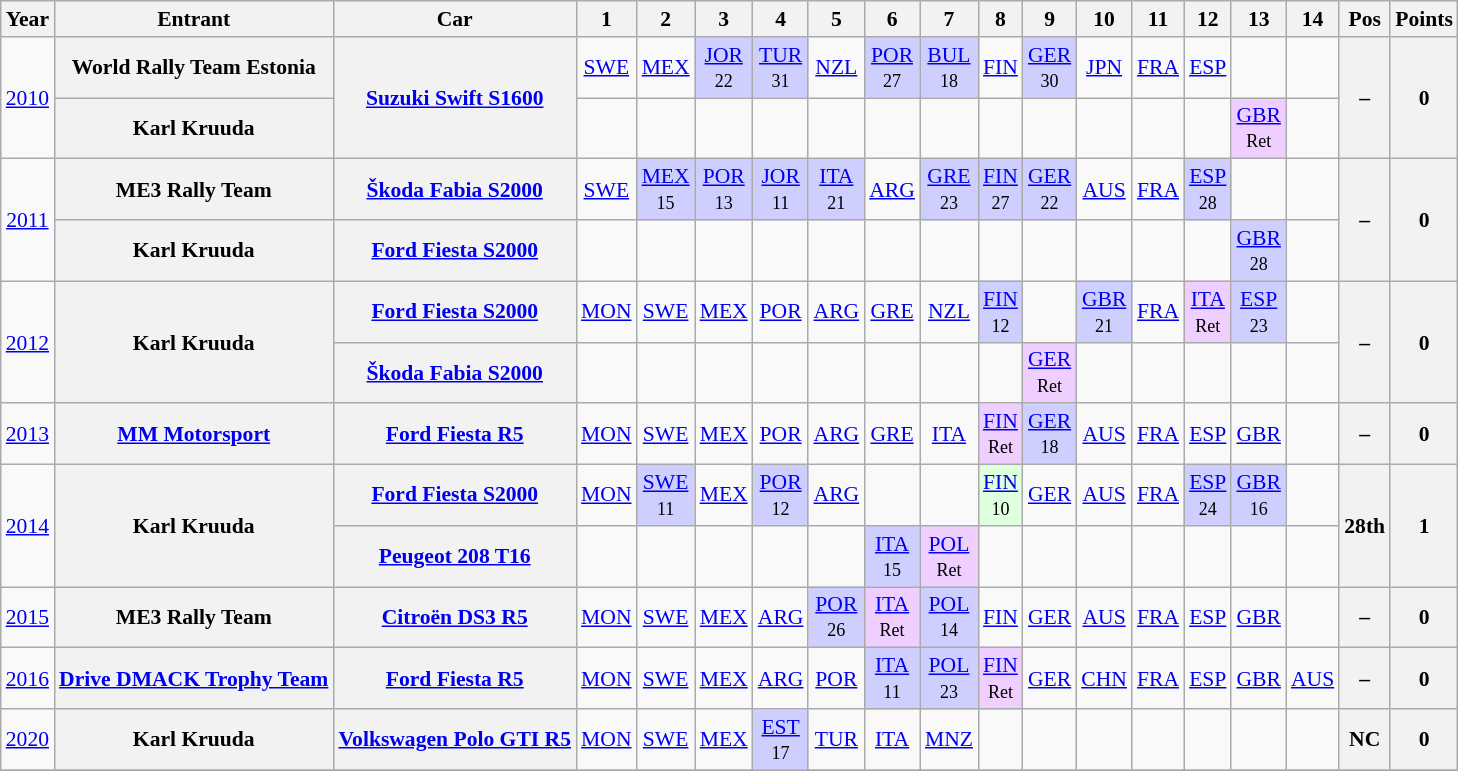<table class="wikitable" border="1" style="text-align:center; font-size:90%;">
<tr>
<th>Year</th>
<th>Entrant</th>
<th>Car</th>
<th>1</th>
<th>2</th>
<th>3</th>
<th>4</th>
<th>5</th>
<th>6</th>
<th>7</th>
<th>8</th>
<th>9</th>
<th>10</th>
<th>11</th>
<th>12</th>
<th>13</th>
<th>14</th>
<th>Pos</th>
<th>Points</th>
</tr>
<tr>
<td rowspan=2><a href='#'>2010</a></td>
<th>World Rally Team Estonia</th>
<th rowspan=2><a href='#'>Suzuki Swift S1600</a></th>
<td><a href='#'>SWE</a></td>
<td><a href='#'>MEX</a></td>
<td style="background:#CFCFFF;"><a href='#'>JOR</a><br><small>22</small></td>
<td style="background:#CFCFFF;"><a href='#'>TUR</a><br><small>31</small></td>
<td><a href='#'>NZL</a></td>
<td style="background:#CFCFFF;"><a href='#'>POR</a><br><small>27</small></td>
<td style="background:#CFCFFF;"><a href='#'>BUL</a><br><small>18</small></td>
<td><a href='#'>FIN</a></td>
<td style="background:#CFCFFF;"><a href='#'>GER</a><br><small>30</small></td>
<td><a href='#'>JPN</a></td>
<td><a href='#'>FRA</a></td>
<td><a href='#'>ESP</a></td>
<td></td>
<td></td>
<th rowspan=2>–</th>
<th rowspan=2>0</th>
</tr>
<tr>
<th>Karl Kruuda</th>
<td></td>
<td></td>
<td></td>
<td></td>
<td></td>
<td></td>
<td></td>
<td></td>
<td></td>
<td></td>
<td></td>
<td></td>
<td style="background:#EFCFFF;"><a href='#'>GBR</a><br><small>Ret</small></td>
<td></td>
</tr>
<tr>
<td rowspan=2><a href='#'>2011</a></td>
<th>ME3 Rally Team</th>
<th><a href='#'>Škoda Fabia S2000</a></th>
<td><a href='#'>SWE</a></td>
<td style="background:#CFCFFF;"><a href='#'>MEX</a><br><small>15</small></td>
<td style="background:#CFCFFF;"><a href='#'>POR</a><br><small>13</small></td>
<td style="background:#CFCFFF;"><a href='#'>JOR</a><br><small>11</small></td>
<td style="background:#CFCFFF;"><a href='#'>ITA</a><br><small>21</small></td>
<td><a href='#'>ARG</a></td>
<td style="background:#CFCFFF;"><a href='#'>GRE</a><br><small>23</small></td>
<td style="background:#CFCFFF;"><a href='#'>FIN</a><br><small>27</small></td>
<td style="background:#CFCFFF;"><a href='#'>GER</a><br><small>22</small></td>
<td><a href='#'>AUS</a></td>
<td><a href='#'>FRA</a></td>
<td style="background:#CFCFFF;"><a href='#'>ESP</a><br><small>28</small></td>
<td></td>
<td></td>
<th rowspan=2>–</th>
<th rowspan=2>0</th>
</tr>
<tr>
<th>Karl Kruuda</th>
<th><a href='#'>Ford Fiesta S2000</a></th>
<td></td>
<td></td>
<td></td>
<td></td>
<td></td>
<td></td>
<td></td>
<td></td>
<td></td>
<td></td>
<td></td>
<td></td>
<td style="background:#CFCFFF;"><a href='#'>GBR</a><br><small>28</small></td>
<td></td>
</tr>
<tr>
<td rowspan=2><a href='#'>2012</a></td>
<th rowspan=2>Karl Kruuda</th>
<th><a href='#'>Ford Fiesta S2000</a></th>
<td><a href='#'>MON</a></td>
<td><a href='#'>SWE</a></td>
<td><a href='#'>MEX</a></td>
<td><a href='#'>POR</a></td>
<td><a href='#'>ARG</a></td>
<td><a href='#'>GRE</a></td>
<td><a href='#'>NZL</a></td>
<td style="background:#CFCFFF;"><a href='#'>FIN</a><br><small>12</small></td>
<td></td>
<td style="background:#CFCFFF;"><a href='#'>GBR</a><br><small>21</small></td>
<td><a href='#'>FRA</a></td>
<td style="background:#EFCFFF;"><a href='#'>ITA</a><br><small>Ret</small></td>
<td style="background:#CFCFFF;"><a href='#'>ESP</a><br><small>23</small></td>
<td></td>
<th rowspan=2>–</th>
<th rowspan=2>0</th>
</tr>
<tr>
<th><a href='#'>Škoda Fabia S2000</a></th>
<td></td>
<td></td>
<td></td>
<td></td>
<td></td>
<td></td>
<td></td>
<td></td>
<td style="background:#EFCFFF;"><a href='#'>GER</a><br><small>Ret</small></td>
<td></td>
<td></td>
<td></td>
<td></td>
<td></td>
</tr>
<tr>
<td><a href='#'>2013</a></td>
<th><a href='#'>MM Motorsport</a></th>
<th><a href='#'>Ford Fiesta R5</a></th>
<td><a href='#'>MON</a></td>
<td><a href='#'>SWE</a></td>
<td><a href='#'>MEX</a></td>
<td><a href='#'>POR</a></td>
<td><a href='#'>ARG</a></td>
<td><a href='#'>GRE</a></td>
<td><a href='#'>ITA</a></td>
<td style="background:#EFCFFF;"><a href='#'>FIN</a><br><small>Ret</small></td>
<td style="background:#CFCFFF;"><a href='#'>GER</a><br><small>18</small></td>
<td><a href='#'>AUS</a></td>
<td><a href='#'>FRA</a></td>
<td><a href='#'>ESP</a></td>
<td><a href='#'>GBR</a></td>
<td></td>
<th>–</th>
<th>0</th>
</tr>
<tr>
<td rowspan=2><a href='#'>2014</a></td>
<th rowspan=2>Karl Kruuda</th>
<th><a href='#'>Ford Fiesta S2000</a></th>
<td><a href='#'>MON</a></td>
<td style="background:#CFCFFF;"><a href='#'>SWE</a><br><small>11</small></td>
<td><a href='#'>MEX</a></td>
<td style="background:#CFCFFF;"><a href='#'>POR</a><br><small>12</small></td>
<td><a href='#'>ARG</a></td>
<td></td>
<td></td>
<td style="background:#DFFFDF;"><a href='#'>FIN</a><br><small>10</small></td>
<td><a href='#'>GER</a></td>
<td><a href='#'>AUS</a></td>
<td><a href='#'>FRA</a></td>
<td style="background:#CFCFFF;"><a href='#'>ESP</a><br><small>24</small></td>
<td style="background:#CFCFFF;"><a href='#'>GBR</a><br><small>16</small></td>
<td></td>
<th rowspan=2>28th</th>
<th rowspan=2>1</th>
</tr>
<tr>
<th><a href='#'>Peugeot 208 T16</a></th>
<td></td>
<td></td>
<td></td>
<td></td>
<td></td>
<td style="background:#CFCFFF;"><a href='#'>ITA</a><br><small>15</small></td>
<td style="background:#EFCFFF;"><a href='#'>POL</a><br><small>Ret</small></td>
<td></td>
<td></td>
<td></td>
<td></td>
<td></td>
<td></td>
<td></td>
</tr>
<tr>
<td><a href='#'>2015</a></td>
<th>ME3 Rally Team</th>
<th><a href='#'>Citroën DS3 R5</a></th>
<td><a href='#'>MON</a></td>
<td><a href='#'>SWE</a></td>
<td><a href='#'>MEX</a></td>
<td><a href='#'>ARG</a></td>
<td style="background:#CFCFFF;"><a href='#'>POR</a><br><small>26</small></td>
<td style="background:#EFCFFF;"><a href='#'>ITA</a><br><small>Ret</small></td>
<td style="background:#CFCFFF;"><a href='#'>POL</a><br><small>14</small></td>
<td><a href='#'>FIN</a></td>
<td><a href='#'>GER</a></td>
<td><a href='#'>AUS</a></td>
<td><a href='#'>FRA</a></td>
<td><a href='#'>ESP</a></td>
<td><a href='#'>GBR</a></td>
<td></td>
<th>–</th>
<th>0</th>
</tr>
<tr>
<td><a href='#'>2016</a></td>
<th><a href='#'>Drive DMACK Trophy Team</a></th>
<th><a href='#'>Ford Fiesta R5</a></th>
<td><a href='#'>MON</a></td>
<td><a href='#'>SWE</a></td>
<td><a href='#'>MEX</a></td>
<td><a href='#'>ARG</a></td>
<td><a href='#'>POR</a></td>
<td style="background:#CFCFFF;"><a href='#'>ITA</a><br><small>11</small></td>
<td style="background:#CFCFFF;"><a href='#'>POL</a><br><small>23</small></td>
<td style="background:#EFCFFF;"><a href='#'>FIN</a><br><small>Ret</small></td>
<td><a href='#'>GER</a></td>
<td><a href='#'>CHN</a></td>
<td><a href='#'>FRA</a></td>
<td><a href='#'>ESP</a></td>
<td><a href='#'>GBR</a></td>
<td><a href='#'>AUS</a></td>
<th>–</th>
<th>0</th>
</tr>
<tr>
<td><a href='#'>2020</a></td>
<th>Karl Kruuda</th>
<th><a href='#'>Volkswagen Polo GTI R5</a></th>
<td><a href='#'>MON</a></td>
<td><a href='#'>SWE</a></td>
<td><a href='#'>MEX</a></td>
<td style="background:#CFCFFF;"><a href='#'>EST</a><br><small>17</small></td>
<td><a href='#'>TUR</a></td>
<td><a href='#'>ITA</a></td>
<td><a href='#'>MNZ</a></td>
<td></td>
<td></td>
<td></td>
<td></td>
<td></td>
<td></td>
<td></td>
<th>NC</th>
<th>0</th>
</tr>
<tr>
</tr>
</table>
